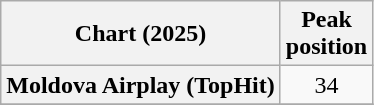<table class="wikitable plainrowheaders" style="text-align:center">
<tr>
<th scope="col">Chart (2025)</th>
<th scope="col">Peak<br>position</th>
</tr>
<tr>
<th scope="row">Moldova Airplay (TopHit)</th>
<td>34</td>
</tr>
<tr>
</tr>
</table>
